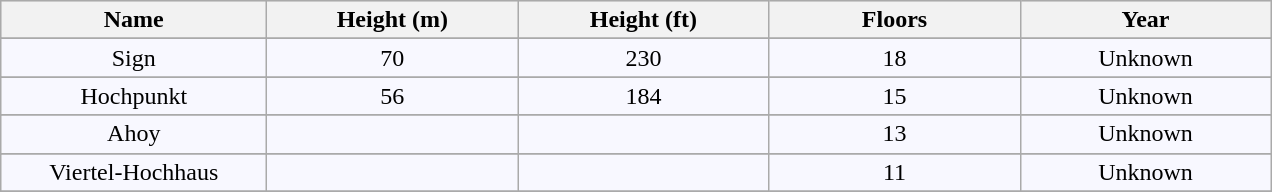<table class = "wikitable sortable">
<tr ---- align="center" valign="top" bgcolor="#dddddd">
<th width="170px">Name</th>
<th width="160px">Height (m)<br></th>
<th width="160px">Height (ft)<br></th>
<th width="160px">Floors</th>
<th width="160px">Year</th>
</tr>
<tr>
</tr>
<tr ---- align="center" valign="top" bgcolor="#F8F8FF">
<td>Sign</td>
<td>70</td>
<td>230</td>
<td>18</td>
<td>Unknown</td>
</tr>
<tr>
</tr>
<tr ---- align="center" valign="top" bgcolor="#F8F8FF">
<td>Hochpunkt</td>
<td>56</td>
<td>184</td>
<td>15</td>
<td>Unknown</td>
</tr>
<tr>
</tr>
<tr ---- align="center" valign="top" bgcolor="#F8F8FF">
<td>Ahoy</td>
<td></td>
<td></td>
<td>13</td>
<td>Unknown</td>
</tr>
<tr>
</tr>
<tr ---- align="center" valign="top" bgcolor="#F8F8FF">
<td>Viertel-Hochhaus</td>
<td></td>
<td></td>
<td>11</td>
<td>Unknown</td>
</tr>
<tr>
</tr>
</table>
